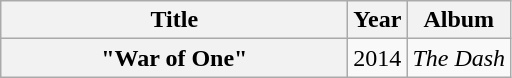<table class="wikitable plainrowheaders" style="text-align:center;">
<tr>
<th scope="col" style="width:14em;">Title</th>
<th scope="col">Year</th>
<th scope="col">Album</th>
</tr>
<tr>
<th scope="row">"War of One"</th>
<td>2014</td>
<td><em>The Dash</em></td>
</tr>
</table>
